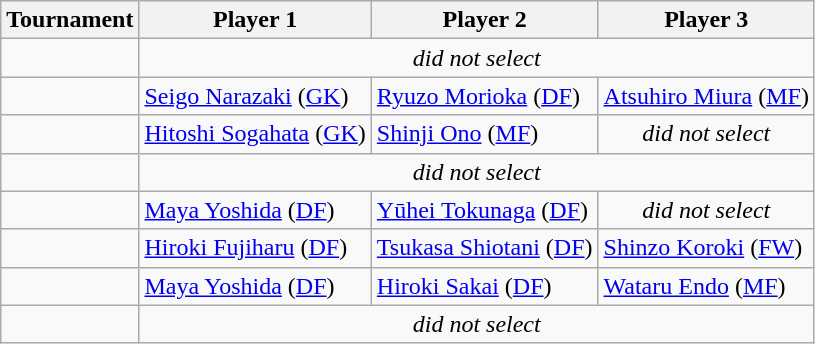<table class="wikitable">
<tr>
<th>Tournament</th>
<th>Player 1</th>
<th>Player 2</th>
<th>Player 3</th>
</tr>
<tr>
<td></td>
<td colspan="3" align="center"><em>did not select</em></td>
</tr>
<tr>
<td></td>
<td><a href='#'>Seigo Narazaki</a> (<a href='#'>GK</a>)</td>
<td><a href='#'>Ryuzo Morioka</a> (<a href='#'>DF</a>)</td>
<td><a href='#'>Atsuhiro Miura</a> (<a href='#'>MF</a>)</td>
</tr>
<tr>
<td></td>
<td><a href='#'>Hitoshi Sogahata</a> (<a href='#'>GK</a>)</td>
<td><a href='#'>Shinji Ono</a> (<a href='#'>MF</a>)</td>
<td align="center"><em>did not select</em></td>
</tr>
<tr>
<td></td>
<td colspan="3" align="center"><em>did not select</em></td>
</tr>
<tr>
<td></td>
<td><a href='#'>Maya Yoshida</a> (<a href='#'>DF</a>)</td>
<td><a href='#'>Yūhei Tokunaga</a> (<a href='#'>DF</a>)</td>
<td align="center"><em>did not select</em></td>
</tr>
<tr>
<td></td>
<td><a href='#'>Hiroki Fujiharu</a> (<a href='#'>DF</a>)</td>
<td><a href='#'>Tsukasa Shiotani</a> (<a href='#'>DF</a>)</td>
<td><a href='#'>Shinzo Koroki</a> (<a href='#'>FW</a>)</td>
</tr>
<tr>
<td></td>
<td><a href='#'>Maya Yoshida</a> (<a href='#'>DF</a>)</td>
<td><a href='#'>Hiroki Sakai</a> (<a href='#'>DF</a>)</td>
<td><a href='#'>Wataru Endo</a> (<a href='#'>MF</a>)</td>
</tr>
<tr>
<td></td>
<td colspan="3" align="center"><em>did not select</em></td>
</tr>
</table>
